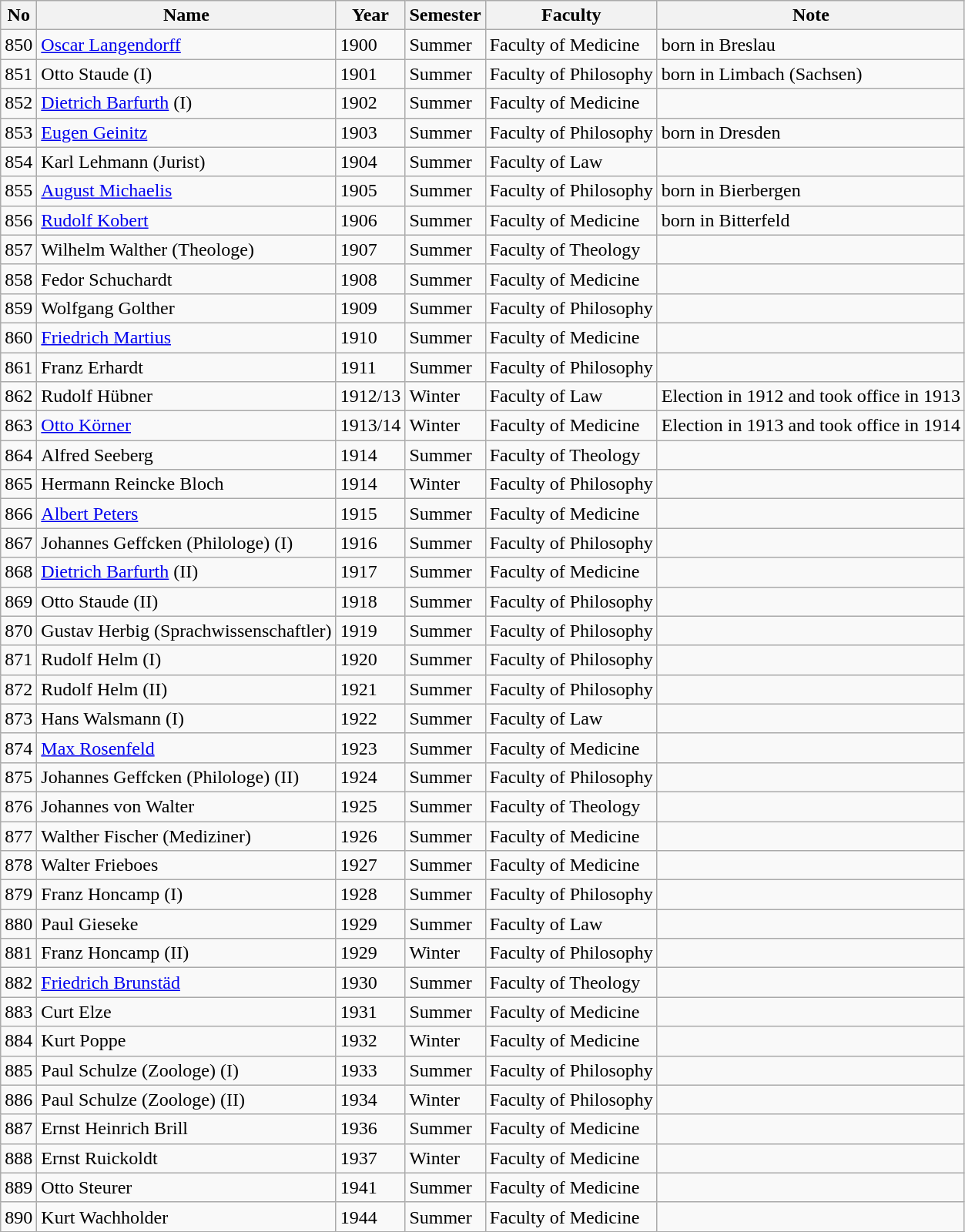<table class="wikitable">
<tr>
<th bgcolor="silver">No</th>
<th bgcolor="silver">Name</th>
<th bgcolor="silver">Year</th>
<th bgcolor="silver">Semester</th>
<th bgcolor="silver">Faculty</th>
<th bgcolor="silver">Note</th>
</tr>
<tr>
<td>850</td>
<td><a href='#'>Oscar Langendorff</a></td>
<td>1900</td>
<td>Summer</td>
<td>Faculty of Medicine</td>
<td>born in Breslau</td>
</tr>
<tr>
<td>851</td>
<td>Otto Staude (I)</td>
<td>1901</td>
<td>Summer</td>
<td>Faculty of Philosophy</td>
<td>born in Limbach (Sachsen)</td>
</tr>
<tr>
<td>852</td>
<td><a href='#'>Dietrich Barfurth</a> (I)</td>
<td>1902</td>
<td>Summer</td>
<td>Faculty of Medicine</td>
<td></td>
</tr>
<tr>
<td>853</td>
<td><a href='#'>Eugen Geinitz</a></td>
<td>1903</td>
<td>Summer</td>
<td>Faculty of Philosophy</td>
<td>born in Dresden</td>
</tr>
<tr>
<td>854</td>
<td>Karl Lehmann (Jurist)</td>
<td>1904</td>
<td>Summer</td>
<td>Faculty of Law</td>
<td></td>
</tr>
<tr>
<td>855</td>
<td><a href='#'>August Michaelis</a></td>
<td>1905</td>
<td>Summer</td>
<td>Faculty of Philosophy</td>
<td>born in Bierbergen</td>
</tr>
<tr>
<td>856</td>
<td><a href='#'>Rudolf Kobert</a></td>
<td>1906</td>
<td>Summer</td>
<td>Faculty of Medicine</td>
<td>born in Bitterfeld</td>
</tr>
<tr>
<td>857</td>
<td>Wilhelm Walther (Theologe)</td>
<td>1907</td>
<td>Summer</td>
<td>Faculty of Theology</td>
<td></td>
</tr>
<tr>
<td>858</td>
<td>Fedor Schuchardt</td>
<td>1908</td>
<td>Summer</td>
<td>Faculty of Medicine</td>
<td></td>
</tr>
<tr>
<td>859</td>
<td>Wolfgang Golther</td>
<td>1909</td>
<td>Summer</td>
<td>Faculty of Philosophy</td>
<td></td>
</tr>
<tr>
<td>860</td>
<td><a href='#'>Friedrich Martius</a></td>
<td>1910</td>
<td>Summer</td>
<td>Faculty of Medicine</td>
<td></td>
</tr>
<tr>
<td>861</td>
<td>Franz Erhardt</td>
<td>1911</td>
<td>Summer</td>
<td>Faculty of Philosophy</td>
<td></td>
</tr>
<tr>
<td>862</td>
<td>Rudolf Hübner</td>
<td>1912/13</td>
<td>Winter</td>
<td>Faculty of Law</td>
<td>Election in 1912 and took office in 1913</td>
</tr>
<tr>
<td>863</td>
<td><a href='#'>Otto Körner</a></td>
<td>1913/14</td>
<td>Winter</td>
<td>Faculty of Medicine</td>
<td>Election in 1913 and took office in 1914</td>
</tr>
<tr>
<td>864</td>
<td>Alfred Seeberg</td>
<td>1914</td>
<td>Summer</td>
<td>Faculty of Theology</td>
<td></td>
</tr>
<tr>
<td>865</td>
<td>Hermann Reincke Bloch</td>
<td>1914</td>
<td>Winter</td>
<td>Faculty of Philosophy</td>
<td></td>
</tr>
<tr>
<td>866</td>
<td><a href='#'>Albert Peters</a></td>
<td>1915</td>
<td>Summer</td>
<td>Faculty of Medicine</td>
<td></td>
</tr>
<tr>
<td>867</td>
<td>Johannes Geffcken (Philologe) (I)</td>
<td>1916</td>
<td>Summer</td>
<td>Faculty of Philosophy</td>
<td></td>
</tr>
<tr>
<td>868</td>
<td><a href='#'>Dietrich Barfurth</a> (II)</td>
<td>1917</td>
<td>Summer</td>
<td>Faculty of Medicine</td>
<td></td>
</tr>
<tr>
<td>869</td>
<td>Otto Staude (II)</td>
<td>1918</td>
<td>Summer</td>
<td>Faculty of Philosophy</td>
<td></td>
</tr>
<tr>
<td>870</td>
<td>Gustav Herbig (Sprachwissenschaftler)</td>
<td>1919</td>
<td>Summer</td>
<td>Faculty of Philosophy</td>
<td></td>
</tr>
<tr>
<td>871</td>
<td>Rudolf Helm (I)</td>
<td>1920</td>
<td>Summer</td>
<td>Faculty of Philosophy</td>
<td></td>
</tr>
<tr>
<td>872</td>
<td>Rudolf Helm (II)</td>
<td>1921</td>
<td>Summer</td>
<td>Faculty of Philosophy</td>
<td></td>
</tr>
<tr>
<td>873</td>
<td>Hans Walsmann (I)</td>
<td>1922</td>
<td>Summer</td>
<td>Faculty of Law</td>
<td></td>
</tr>
<tr>
<td>874</td>
<td><a href='#'>Max Rosenfeld</a></td>
<td>1923</td>
<td>Summer</td>
<td>Faculty of Medicine</td>
<td></td>
</tr>
<tr>
<td>875</td>
<td>Johannes Geffcken (Philologe) (II)</td>
<td>1924</td>
<td>Summer</td>
<td>Faculty of Philosophy</td>
<td></td>
</tr>
<tr>
<td>876</td>
<td>Johannes von Walter</td>
<td>1925</td>
<td>Summer</td>
<td>Faculty of Theology</td>
<td></td>
</tr>
<tr>
<td>877</td>
<td>Walther Fischer (Mediziner)</td>
<td>1926</td>
<td>Summer</td>
<td>Faculty of Medicine</td>
<td></td>
</tr>
<tr>
<td>878</td>
<td>Walter Frieboes</td>
<td>1927</td>
<td>Summer</td>
<td>Faculty of Medicine</td>
<td></td>
</tr>
<tr>
<td>879</td>
<td>Franz Honcamp (I)</td>
<td>1928</td>
<td>Summer</td>
<td>Faculty of Philosophy</td>
<td></td>
</tr>
<tr>
<td>880</td>
<td>Paul Gieseke</td>
<td>1929</td>
<td>Summer</td>
<td>Faculty of Law</td>
<td></td>
</tr>
<tr>
<td>881</td>
<td>Franz Honcamp (II)</td>
<td>1929</td>
<td>Winter</td>
<td>Faculty of Philosophy</td>
<td></td>
</tr>
<tr>
<td>882</td>
<td><a href='#'>Friedrich Brunstäd</a></td>
<td>1930</td>
<td>Summer</td>
<td>Faculty of Theology</td>
<td></td>
</tr>
<tr>
<td>883</td>
<td>Curt Elze</td>
<td>1931</td>
<td>Summer</td>
<td>Faculty of Medicine</td>
<td></td>
</tr>
<tr>
<td>884</td>
<td>Kurt Poppe</td>
<td>1932</td>
<td>Winter</td>
<td>Faculty of Medicine</td>
<td></td>
</tr>
<tr>
<td>885</td>
<td>Paul Schulze (Zoologe) (I)</td>
<td>1933</td>
<td>Summer</td>
<td>Faculty of Philosophy</td>
<td></td>
</tr>
<tr>
<td>886</td>
<td>Paul Schulze (Zoologe) (II)</td>
<td>1934</td>
<td>Winter</td>
<td>Faculty of Philosophy</td>
<td></td>
</tr>
<tr>
<td>887</td>
<td>Ernst Heinrich Brill</td>
<td>1936</td>
<td>Summer</td>
<td>Faculty of Medicine</td>
<td></td>
</tr>
<tr>
<td>888</td>
<td>Ernst Ruickoldt</td>
<td>1937</td>
<td>Winter</td>
<td>Faculty of Medicine</td>
<td></td>
</tr>
<tr>
<td>889</td>
<td>Otto Steurer</td>
<td>1941</td>
<td>Summer</td>
<td>Faculty of Medicine</td>
<td></td>
</tr>
<tr>
<td>890</td>
<td>Kurt Wachholder</td>
<td>1944</td>
<td>Summer</td>
<td>Faculty of Medicine</td>
<td></td>
</tr>
<tr>
</tr>
</table>
